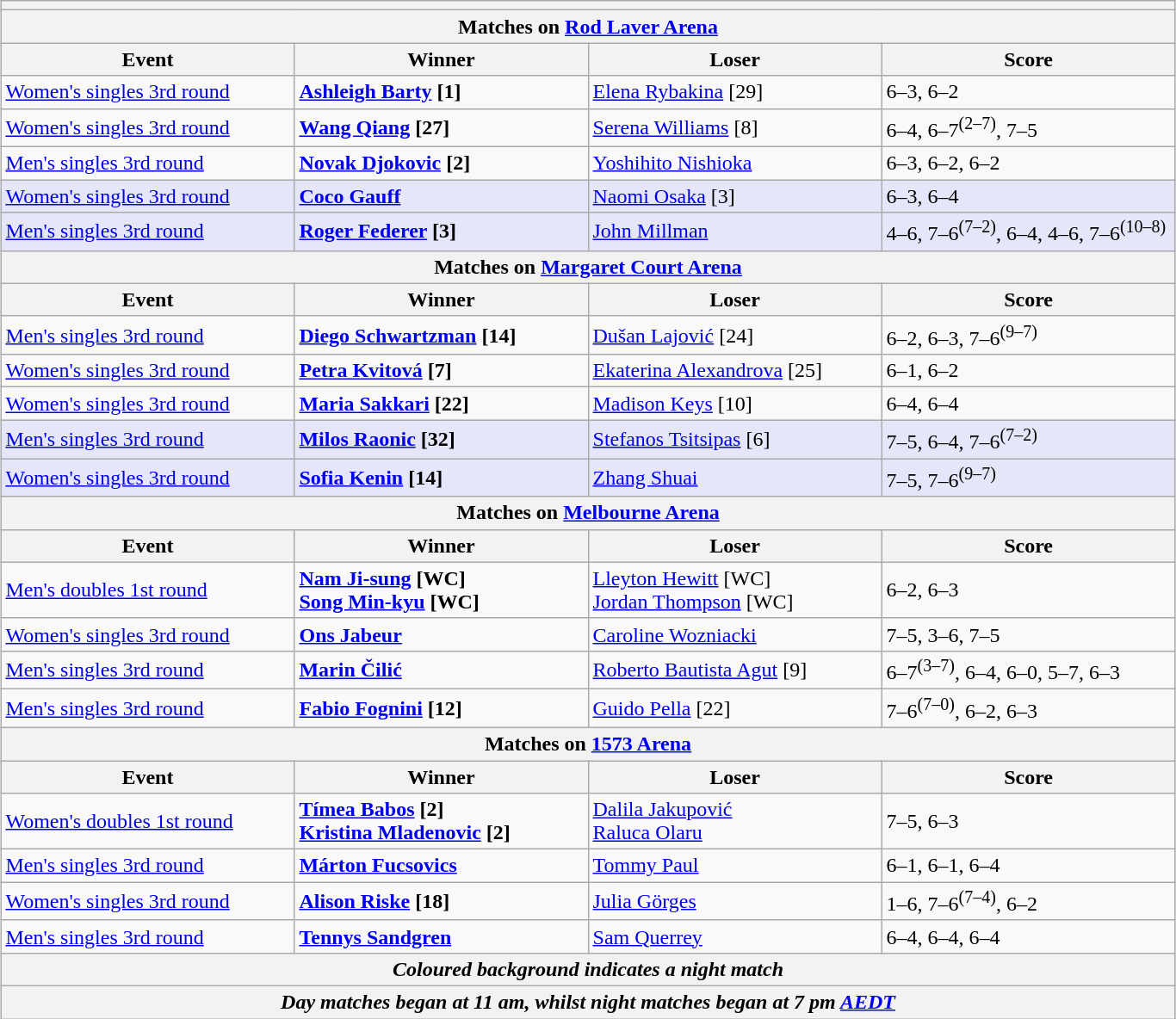<table class="wikitable collapsible uncollapsed nowrap"  style="margin:auto;">
<tr>
<th colspan=4></th>
</tr>
<tr>
<th colspan=4><strong>Matches on <a href='#'>Rod Laver Arena</a></strong></th>
</tr>
<tr>
<th style="width:220px;">Event</th>
<th style="width:220px;">Winner</th>
<th style="width:220px;">Loser</th>
<th style="width:220px;">Score</th>
</tr>
<tr>
<td><a href='#'>Women's singles 3rd round</a></td>
<td><strong> <a href='#'>Ashleigh Barty</a> [1]</strong></td>
<td> <a href='#'>Elena Rybakina</a> [29]</td>
<td>6–3, 6–2</td>
</tr>
<tr>
<td><a href='#'>Women's singles 3rd round</a></td>
<td><strong> <a href='#'>Wang Qiang</a> [27]</strong></td>
<td> <a href='#'>Serena Williams</a> [8]</td>
<td>6–4, 6–7<sup>(2–7)</sup>, 7–5</td>
</tr>
<tr>
<td><a href='#'>Men's singles 3rd round</a></td>
<td><strong> <a href='#'>Novak Djokovic</a> [2]</strong></td>
<td> <a href='#'>Yoshihito Nishioka</a></td>
<td>6–3, 6–2, 6–2</td>
</tr>
<tr bgcolor=lavender>
<td><a href='#'>Women's singles 3rd round</a></td>
<td> <strong><a href='#'>Coco Gauff</a></strong></td>
<td> <a href='#'>Naomi Osaka</a> [3]</td>
<td>6–3, 6–4</td>
</tr>
<tr bgcolor=lavender>
<td><a href='#'>Men's singles 3rd round</a></td>
<td><strong> <a href='#'>Roger Federer</a> [3]</strong></td>
<td> <a href='#'>John Millman</a></td>
<td>4–6, 7–6<sup>(7–2)</sup>, 6–4, 4–6, 7–6<sup>(10–8)</sup></td>
</tr>
<tr>
<th colspan=4><strong>Matches on <a href='#'>Margaret Court Arena</a></strong></th>
</tr>
<tr>
<th style="width:220px;">Event</th>
<th style="width:220px;">Winner</th>
<th style="width:220px;">Loser</th>
<th style="width:220px;">Score</th>
</tr>
<tr>
<td><a href='#'>Men's singles 3rd round</a></td>
<td><strong> <a href='#'>Diego Schwartzman</a> [14]</strong></td>
<td> <a href='#'>Dušan Lajović</a> [24]</td>
<td>6–2, 6–3, 7–6<sup>(9–7)</sup></td>
</tr>
<tr>
<td><a href='#'>Women's singles 3rd round</a></td>
<td><strong> <a href='#'>Petra Kvitová</a> [7]</strong></td>
<td> <a href='#'>Ekaterina Alexandrova</a> [25]</td>
<td>6–1, 6–2</td>
</tr>
<tr>
<td><a href='#'>Women's singles 3rd round</a></td>
<td><strong> <a href='#'>Maria Sakkari</a> [22]</strong></td>
<td> <a href='#'>Madison Keys</a> [10]</td>
<td>6–4, 6–4</td>
</tr>
<tr bgcolor=lavender>
<td><a href='#'>Men's singles 3rd round</a></td>
<td><strong> <a href='#'>Milos Raonic</a> [32]</strong></td>
<td> <a href='#'>Stefanos Tsitsipas</a> [6]</td>
<td>7–5, 6–4, 7–6<sup>(7–2)</sup></td>
</tr>
<tr bgcolor=lavender>
<td><a href='#'>Women's singles 3rd round</a></td>
<td><strong> <a href='#'>Sofia Kenin</a> [14]</strong></td>
<td> <a href='#'>Zhang Shuai</a></td>
<td>7–5, 7–6<sup>(9–7)</sup></td>
</tr>
<tr>
<th colspan=4><strong>Matches on <a href='#'>Melbourne Arena</a></strong></th>
</tr>
<tr>
<th style="width:220px;">Event</th>
<th style="width:220px;">Winner</th>
<th style="width:220px;">Loser</th>
<th style="width:220px;">Score</th>
</tr>
<tr>
<td><a href='#'>Men's doubles 1st round</a></td>
<td><strong> <a href='#'>Nam Ji-sung</a> [WC] <br>  <a href='#'>Song Min-kyu</a> [WC]</strong></td>
<td> <a href='#'>Lleyton Hewitt</a> [WC] <br>  <a href='#'>Jordan Thompson</a> [WC]</td>
<td>6–2, 6–3</td>
</tr>
<tr>
<td><a href='#'>Women's singles 3rd round</a></td>
<td><strong> <a href='#'>Ons Jabeur</a></strong></td>
<td> <a href='#'>Caroline Wozniacki</a></td>
<td>7–5, 3–6, 7–5</td>
</tr>
<tr>
<td><a href='#'>Men's singles 3rd round</a></td>
<td><strong> <a href='#'>Marin Čilić</a></strong></td>
<td> <a href='#'>Roberto Bautista Agut</a> [9]</td>
<td>6–7<sup>(3–7)</sup>, 6–4, 6–0, 5–7, 6–3</td>
</tr>
<tr>
<td><a href='#'>Men's singles 3rd round</a></td>
<td><strong> <a href='#'>Fabio Fognini</a> [12]</strong></td>
<td> <a href='#'>Guido Pella</a> [22]</td>
<td>7–6<sup>(7–0)</sup>, 6–2, 6–3</td>
</tr>
<tr>
<th colspan=4><strong>Matches on <a href='#'>1573 Arena</a></strong></th>
</tr>
<tr>
<th style="width:220px;">Event</th>
<th style="width:220px;">Winner</th>
<th style="width:220px;">Loser</th>
<th style="width:220px;">Score</th>
</tr>
<tr>
<td><a href='#'>Women's doubles 1st round</a></td>
<td><strong> <a href='#'>Tímea Babos</a> [2] <br>  <a href='#'>Kristina Mladenovic</a> [2]</strong></td>
<td> <a href='#'>Dalila Jakupović</a> <br>  <a href='#'>Raluca Olaru</a></td>
<td>7–5, 6–3</td>
</tr>
<tr>
<td><a href='#'>Men's singles 3rd round</a></td>
<td><strong> <a href='#'>Márton Fucsovics</a></strong></td>
<td> <a href='#'>Tommy Paul</a></td>
<td>6–1, 6–1, 6–4</td>
</tr>
<tr>
<td><a href='#'>Women's singles 3rd round</a></td>
<td><strong> <a href='#'>Alison Riske</a> [18]</strong></td>
<td> <a href='#'>Julia Görges</a></td>
<td>1–6, 7–6<sup>(7–4)</sup>, 6–2</td>
</tr>
<tr>
<td><a href='#'>Men's singles 3rd round</a></td>
<td><strong> <a href='#'>Tennys Sandgren</a></strong></td>
<td> <a href='#'>Sam Querrey</a></td>
<td>6–4, 6–4, 6–4</td>
</tr>
<tr>
<th colspan=4><em>Coloured background indicates a night match</em></th>
</tr>
<tr>
<th colspan=4><em>Day matches began at 11 am, whilst night matches began at 7 pm <a href='#'>AEDT</a></em></th>
</tr>
</table>
